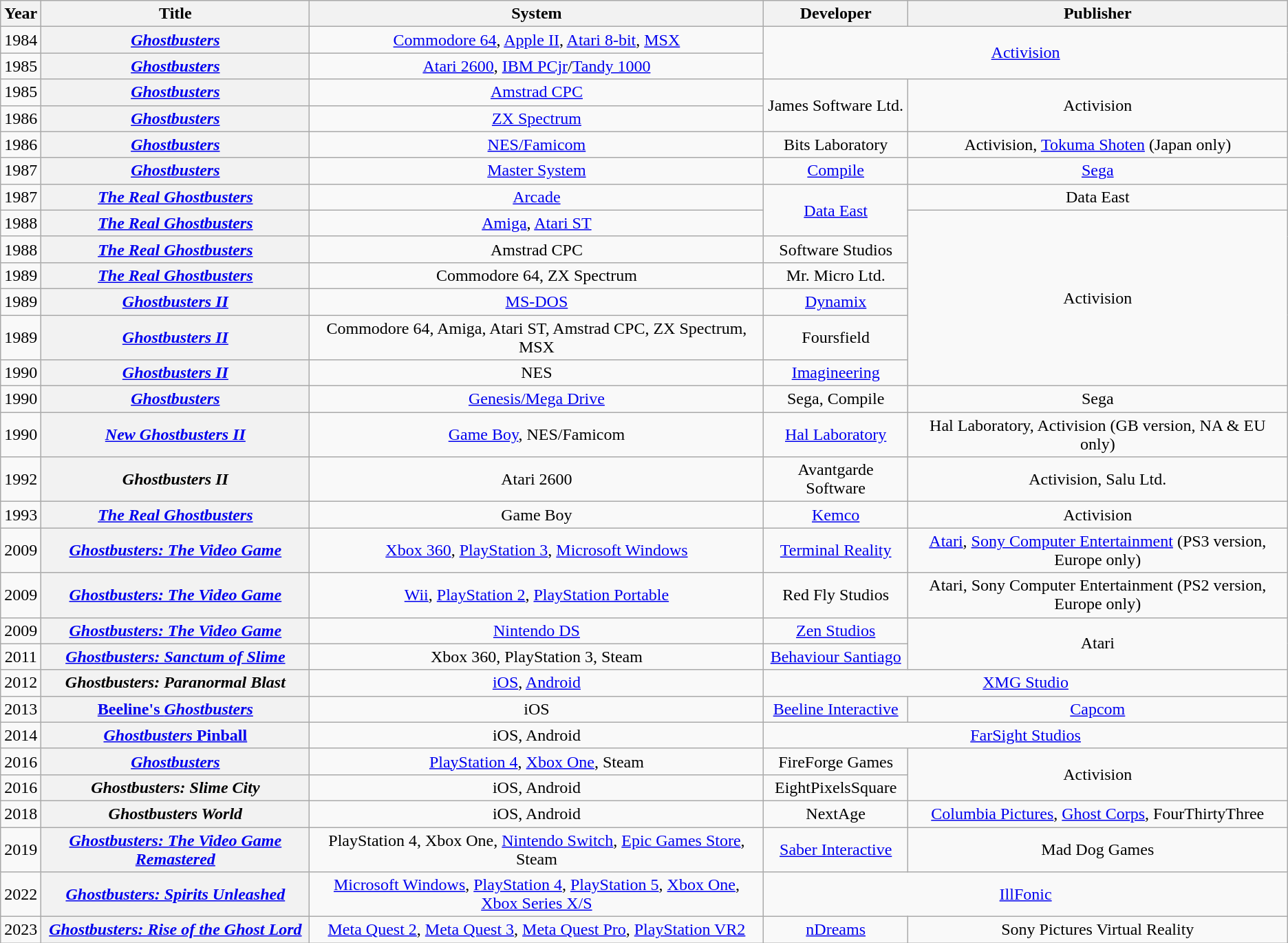<table class="wikitable plainrowheaders" style="text-align:center;">
<tr>
<th>Year</th>
<th>Title</th>
<th>System</th>
<th>Developer</th>
<th>Publisher</th>
</tr>
<tr>
<td>1984</td>
<th scope="row"><em><a href='#'>Ghostbusters</a></em></th>
<td><a href='#'>Commodore 64</a>, <a href='#'>Apple II</a>, <a href='#'>Atari 8-bit</a>, <a href='#'>MSX</a></td>
<td colspan="2" rowspan="2"><a href='#'>Activision</a></td>
</tr>
<tr>
<td>1985</td>
<th scope="row"><em><a href='#'>Ghostbusters</a></em></th>
<td><a href='#'>Atari 2600</a>, <a href='#'>IBM PCjr</a>/<a href='#'>Tandy 1000</a></td>
</tr>
<tr>
<td>1985</td>
<th scope="row"><em><a href='#'>Ghostbusters</a></em></th>
<td><a href='#'>Amstrad CPC</a></td>
<td rowspan="2">James Software Ltd.</td>
<td rowspan="2">Activision</td>
</tr>
<tr>
<td>1986</td>
<th scope="row"><em><a href='#'>Ghostbusters</a></em></th>
<td><a href='#'>ZX Spectrum</a></td>
</tr>
<tr>
<td>1986</td>
<th scope="row"><em><a href='#'>Ghostbusters</a></em></th>
<td><a href='#'>NES/Famicom</a></td>
<td>Bits Laboratory</td>
<td>Activision, <a href='#'>Tokuma Shoten</a> (Japan only)</td>
</tr>
<tr>
<td>1987</td>
<th scope="row"><em><a href='#'>Ghostbusters</a></em></th>
<td><a href='#'>Master System</a></td>
<td><a href='#'>Compile</a></td>
<td><a href='#'>Sega</a></td>
</tr>
<tr>
<td>1987</td>
<th scope="row"><em><a href='#'>The Real Ghostbusters</a></em></th>
<td><a href='#'>Arcade</a></td>
<td rowspan="2"><a href='#'>Data East</a></td>
<td>Data East</td>
</tr>
<tr>
<td>1988</td>
<th scope="row"><em><a href='#'>The Real Ghostbusters</a></em></th>
<td><a href='#'>Amiga</a>, <a href='#'>Atari ST</a></td>
<td rowspan="6">Activision</td>
</tr>
<tr>
<td>1988</td>
<th scope="row"><em><a href='#'>The Real Ghostbusters</a></em></th>
<td>Amstrad CPC</td>
<td>Software Studios</td>
</tr>
<tr>
<td>1989</td>
<th scope="row"><em><a href='#'>The Real Ghostbusters</a></em></th>
<td>Commodore 64, ZX Spectrum</td>
<td>Mr. Micro Ltd.</td>
</tr>
<tr>
<td>1989</td>
<th scope="row"><em><a href='#'>Ghostbusters II</a></em></th>
<td><a href='#'>MS-DOS</a></td>
<td><a href='#'>Dynamix</a></td>
</tr>
<tr>
<td>1989</td>
<th scope="row"><em><a href='#'>Ghostbusters II</a></em></th>
<td>Commodore 64, Amiga, Atari ST, Amstrad CPC, ZX Spectrum, MSX</td>
<td>Foursfield</td>
</tr>
<tr>
<td>1990</td>
<th scope="row"><em><a href='#'>Ghostbusters II</a></em></th>
<td>NES</td>
<td><a href='#'>Imagineering</a></td>
</tr>
<tr>
<td>1990</td>
<th scope="row"><em><a href='#'>Ghostbusters</a></em></th>
<td><a href='#'>Genesis/Mega Drive</a></td>
<td>Sega, Compile</td>
<td>Sega</td>
</tr>
<tr>
<td>1990</td>
<th scope="row"><em><a href='#'>New Ghostbusters II</a></em></th>
<td><a href='#'>Game Boy</a>, NES/Famicom</td>
<td><a href='#'>Hal Laboratory</a></td>
<td>Hal Laboratory, Activision (GB version, NA & EU only)</td>
</tr>
<tr>
<td>1992</td>
<th scope="row"><em>Ghostbusters II</em></th>
<td>Atari 2600</td>
<td>Avantgarde Software</td>
<td>Activision, Salu Ltd.</td>
</tr>
<tr>
<td>1993</td>
<th scope="row"><em><a href='#'>The Real Ghostbusters</a></em></th>
<td>Game Boy</td>
<td><a href='#'>Kemco</a></td>
<td>Activision</td>
</tr>
<tr>
<td>2009</td>
<th scope="row"><em><a href='#'>Ghostbusters: The Video Game</a></em></th>
<td><a href='#'>Xbox 360</a>, <a href='#'>PlayStation 3</a>, <a href='#'>Microsoft Windows</a></td>
<td><a href='#'>Terminal Reality</a></td>
<td><a href='#'>Atari</a>, <a href='#'>Sony Computer Entertainment</a> (PS3 version, Europe only)</td>
</tr>
<tr>
<td>2009</td>
<th scope="row"><em><a href='#'>Ghostbusters: The Video Game</a></em></th>
<td><a href='#'>Wii</a>, <a href='#'>PlayStation 2</a>, <a href='#'>PlayStation Portable</a></td>
<td>Red Fly Studios</td>
<td>Atari, Sony Computer Entertainment (PS2 version, Europe only)</td>
</tr>
<tr>
<td>2009</td>
<th scope="row"><em><a href='#'>Ghostbusters: The Video Game</a></em></th>
<td><a href='#'>Nintendo DS</a></td>
<td><a href='#'>Zen Studios</a></td>
<td rowspan="2">Atari</td>
</tr>
<tr>
<td>2011</td>
<th scope="row"><em><a href='#'>Ghostbusters: Sanctum of Slime</a></em></th>
<td>Xbox 360, PlayStation 3, Steam</td>
<td><a href='#'>Behaviour Santiago</a></td>
</tr>
<tr>
<td>2012</td>
<th scope="row"><em>Ghostbusters: Paranormal Blast</em></th>
<td><a href='#'>iOS</a>, <a href='#'>Android</a></td>
<td colspan="2"><a href='#'>XMG Studio</a></td>
</tr>
<tr>
<td>2013</td>
<th scope="row"><a href='#'>Beeline's <em>Ghostbusters</em></a></th>
<td>iOS</td>
<td><a href='#'>Beeline Interactive</a></td>
<td><a href='#'>Capcom</a></td>
</tr>
<tr>
<td>2014</td>
<th scope="row"><a href='#'><em>Ghostbusters</em> Pinball</a></th>
<td>iOS, Android</td>
<td colspan="2"><a href='#'>FarSight Studios</a></td>
</tr>
<tr>
<td>2016</td>
<th scope="row"><em><a href='#'>Ghostbusters</a></em></th>
<td><a href='#'>PlayStation 4</a>, <a href='#'>Xbox One</a>, Steam</td>
<td>FireForge Games</td>
<td rowspan="2">Activision</td>
</tr>
<tr>
<td>2016</td>
<th scope="row"><em>Ghostbusters: Slime City</em></th>
<td>iOS, Android</td>
<td>EightPixelsSquare</td>
</tr>
<tr>
<td>2018</td>
<th scope="row"><em>Ghostbusters World</em></th>
<td>iOS, Android</td>
<td>NextAge</td>
<td><a href='#'>Columbia Pictures</a>, <a href='#'>Ghost Corps</a>, FourThirtyThree</td>
</tr>
<tr>
<td>2019</td>
<th scope="row"><em><a href='#'>Ghostbusters: The Video Game Remastered</a></em></th>
<td>PlayStation 4, Xbox One, <a href='#'>Nintendo Switch</a>, <a href='#'>Epic Games Store</a>, Steam</td>
<td><a href='#'>Saber Interactive</a></td>
<td>Mad Dog Games</td>
</tr>
<tr>
<td>2022</td>
<th scope="row"><em><a href='#'>Ghostbusters: Spirits Unleashed</a></em></th>
<td><a href='#'>Microsoft Windows</a>, <a href='#'>PlayStation 4</a>, <a href='#'>PlayStation 5</a>, <a href='#'>Xbox One</a>, <a href='#'>Xbox Series X/S</a></td>
<td colspan="2"><a href='#'>IllFonic</a></td>
</tr>
<tr>
<td>2023</td>
<th scope="row"><em><a href='#'>Ghostbusters: Rise of the Ghost Lord</a></em></th>
<td><a href='#'>Meta Quest 2</a>, <a href='#'>Meta Quest 3</a>, <a href='#'>Meta Quest Pro</a>, <a href='#'>PlayStation VR2</a></td>
<td><a href='#'>nDreams</a></td>
<td>Sony Pictures Virtual Reality</td>
</tr>
</table>
